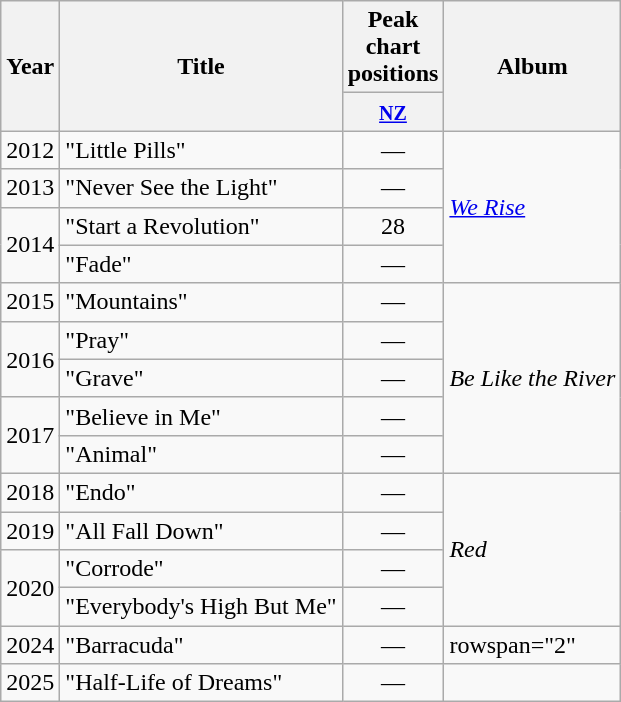<table class="wikitable plainrowheaders">
<tr>
<th rowspan="2"  width="1em">Year</th>
<th rowspan="2">Title</th>
<th width="3em">Peak chart positions</th>
<th rowspan="2">Album</th>
</tr>
<tr>
<th><small><a href='#'>NZ</a></small><br></th>
</tr>
<tr>
<td>2012</td>
<td>"Little Pills"</td>
<td align="center">—</td>
<td rowspan="4"><em><a href='#'>We Rise</a></em></td>
</tr>
<tr>
<td>2013</td>
<td>"Never See the Light"</td>
<td align="center">—</td>
</tr>
<tr>
<td rowspan="2">2014</td>
<td>"Start a Revolution"</td>
<td align="center">28</td>
</tr>
<tr>
<td>"Fade"</td>
<td align="center">—</td>
</tr>
<tr>
<td>2015</td>
<td>"Mountains"</td>
<td align="center">—</td>
<td rowspan="5"><em>Be Like the River</em></td>
</tr>
<tr>
<td rowspan="2">2016</td>
<td>"Pray"</td>
<td align="center">—</td>
</tr>
<tr>
<td>"Grave"</td>
<td align="center">—</td>
</tr>
<tr>
<td rowspan="2">2017</td>
<td>"Believe in Me"</td>
<td align="center">—</td>
</tr>
<tr>
<td>"Animal"</td>
<td align="center">—</td>
</tr>
<tr>
<td>2018</td>
<td>"Endo"</td>
<td align="center">—</td>
<td rowspan="4"><em>Red</em></td>
</tr>
<tr>
<td>2019</td>
<td>"All Fall Down"</td>
<td align="center">—</td>
</tr>
<tr>
<td rowspan="2">2020</td>
<td>"Corrode"</td>
<td align="center">—</td>
</tr>
<tr>
<td>"Everybody's High But Me"</td>
<td align="center">—</td>
</tr>
<tr>
<td>2024</td>
<td>"Barracuda"</td>
<td align="center">—</td>
<td>rowspan="2" </td>
</tr>
<tr>
<td>2025</td>
<td>"Half-Life of Dreams"</td>
<td align="center">—</td>
</tr>
</table>
